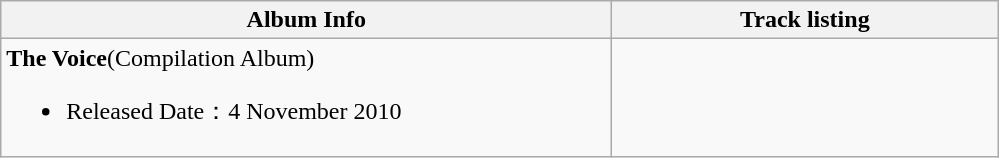<table class="wikitable">
<tr>
<th align="left" width="400px">Album Info</th>
<th align="left" width="250px">Track listing</th>
</tr>
<tr>
<td align="left"><strong>The Voice</strong>(Compilation Album)<br><ul><li>Released Date：4 November 2010</li></ul></td>
<td align="left" style="font-size: 85%;"><br></td>
</tr>
</table>
